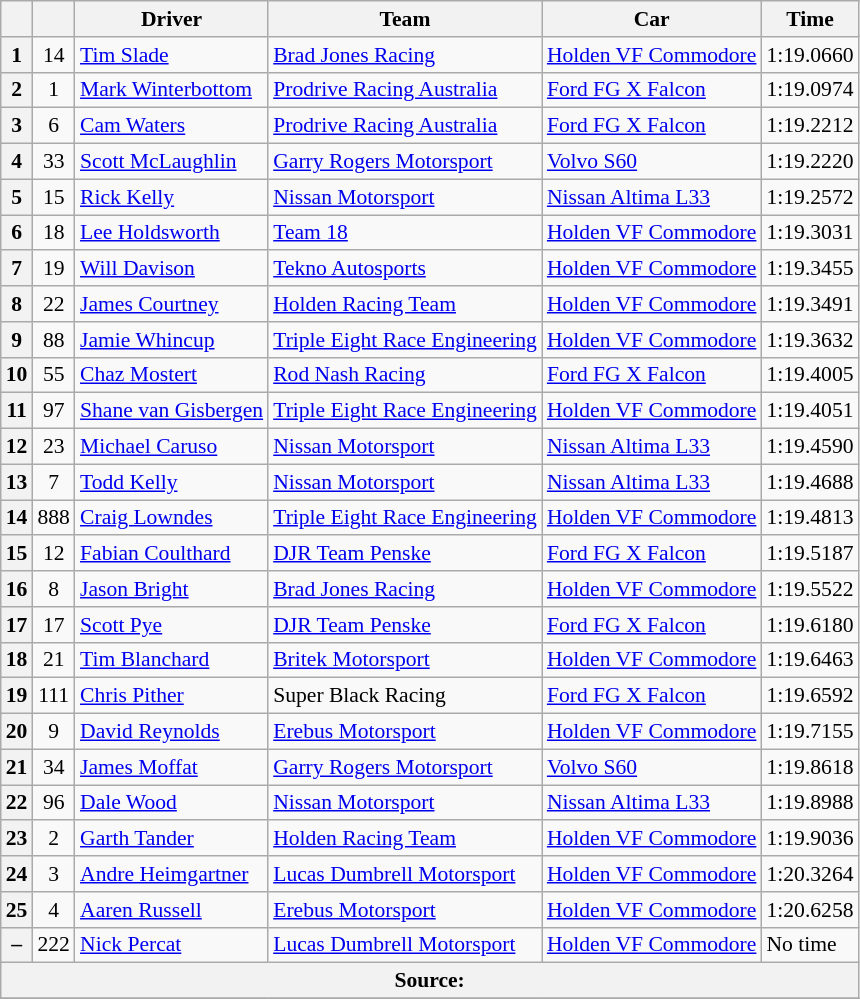<table class="wikitable" style="font-size: 90%">
<tr>
<th></th>
<th></th>
<th>Driver</th>
<th>Team</th>
<th>Car</th>
<th>Time</th>
</tr>
<tr>
<th>1</th>
<td align="center">14</td>
<td> <a href='#'>Tim Slade</a></td>
<td><a href='#'>Brad Jones Racing</a></td>
<td><a href='#'>Holden VF Commodore</a></td>
<td>1:19.0660</td>
</tr>
<tr>
<th>2</th>
<td align="center">1</td>
<td> <a href='#'>Mark Winterbottom</a></td>
<td><a href='#'>Prodrive Racing Australia</a></td>
<td><a href='#'>Ford FG X Falcon</a></td>
<td>1:19.0974</td>
</tr>
<tr>
<th>3</th>
<td align="center">6</td>
<td> <a href='#'>Cam Waters</a></td>
<td><a href='#'>Prodrive Racing Australia</a></td>
<td><a href='#'>Ford FG X Falcon</a></td>
<td>1:19.2212</td>
</tr>
<tr>
<th>4</th>
<td align="center">33</td>
<td> <a href='#'>Scott McLaughlin</a></td>
<td><a href='#'>Garry Rogers Motorsport</a></td>
<td><a href='#'>Volvo S60</a></td>
<td>1:19.2220</td>
</tr>
<tr>
<th>5</th>
<td align="center">15</td>
<td> <a href='#'>Rick Kelly</a></td>
<td><a href='#'>Nissan Motorsport</a></td>
<td><a href='#'>Nissan Altima L33</a></td>
<td>1:19.2572</td>
</tr>
<tr>
<th>6</th>
<td align="center">18</td>
<td> <a href='#'>Lee Holdsworth</a></td>
<td><a href='#'>Team 18</a></td>
<td><a href='#'>Holden VF Commodore</a></td>
<td>1:19.3031</td>
</tr>
<tr>
<th>7</th>
<td align="center">19</td>
<td> <a href='#'>Will Davison</a></td>
<td><a href='#'>Tekno Autosports</a></td>
<td><a href='#'>Holden VF Commodore</a></td>
<td>1:19.3455</td>
</tr>
<tr>
<th>8</th>
<td align="center">22</td>
<td> <a href='#'>James Courtney</a></td>
<td><a href='#'>Holden Racing Team</a></td>
<td><a href='#'>Holden VF Commodore</a></td>
<td>1:19.3491</td>
</tr>
<tr>
<th>9</th>
<td align="center">88</td>
<td> <a href='#'>Jamie Whincup</a></td>
<td><a href='#'>Triple Eight Race Engineering</a></td>
<td><a href='#'>Holden VF Commodore</a></td>
<td>1:19.3632</td>
</tr>
<tr>
<th>10</th>
<td align="center">55</td>
<td> <a href='#'>Chaz Mostert</a></td>
<td><a href='#'>Rod Nash Racing</a></td>
<td><a href='#'>Ford FG X Falcon</a></td>
<td>1:19.4005</td>
</tr>
<tr>
<th>11</th>
<td align="center">97</td>
<td> <a href='#'>Shane van Gisbergen</a></td>
<td><a href='#'>Triple Eight Race Engineering</a></td>
<td><a href='#'>Holden VF Commodore</a></td>
<td>1:19.4051</td>
</tr>
<tr>
<th>12</th>
<td align="center">23</td>
<td> <a href='#'>Michael Caruso</a></td>
<td><a href='#'>Nissan Motorsport</a></td>
<td><a href='#'>Nissan Altima L33</a></td>
<td>1:19.4590</td>
</tr>
<tr>
<th>13</th>
<td align="center">7</td>
<td> <a href='#'>Todd Kelly</a></td>
<td><a href='#'>Nissan Motorsport</a></td>
<td><a href='#'>Nissan Altima L33</a></td>
<td>1:19.4688</td>
</tr>
<tr>
<th>14</th>
<td align="center">888</td>
<td> <a href='#'>Craig Lowndes</a></td>
<td><a href='#'>Triple Eight Race Engineering</a></td>
<td><a href='#'>Holden VF Commodore</a></td>
<td>1:19.4813</td>
</tr>
<tr>
<th>15</th>
<td align="center">12</td>
<td> <a href='#'>Fabian Coulthard</a></td>
<td><a href='#'>DJR Team Penske</a></td>
<td><a href='#'>Ford FG X Falcon</a></td>
<td>1:19.5187</td>
</tr>
<tr>
<th>16</th>
<td align="center">8</td>
<td> <a href='#'>Jason Bright</a></td>
<td><a href='#'>Brad Jones Racing</a></td>
<td><a href='#'>Holden VF Commodore</a></td>
<td>1:19.5522</td>
</tr>
<tr>
<th>17</th>
<td align="center">17</td>
<td> <a href='#'>Scott Pye</a></td>
<td><a href='#'>DJR Team Penske</a></td>
<td><a href='#'>Ford FG X Falcon</a></td>
<td>1:19.6180</td>
</tr>
<tr>
<th>18</th>
<td align="center">21</td>
<td> <a href='#'>Tim Blanchard</a></td>
<td><a href='#'>Britek Motorsport</a></td>
<td><a href='#'>Holden VF Commodore</a></td>
<td>1:19.6463</td>
</tr>
<tr>
<th>19</th>
<td align="center">111</td>
<td> <a href='#'>Chris Pither</a></td>
<td>Super Black Racing</td>
<td><a href='#'>Ford FG X Falcon</a></td>
<td>1:19.6592</td>
</tr>
<tr>
<th>20</th>
<td align="center">9</td>
<td> <a href='#'>David Reynolds</a></td>
<td><a href='#'>Erebus Motorsport</a></td>
<td><a href='#'>Holden VF Commodore</a></td>
<td>1:19.7155</td>
</tr>
<tr>
<th>21</th>
<td align="center">34</td>
<td> <a href='#'>James Moffat</a></td>
<td><a href='#'>Garry Rogers Motorsport</a></td>
<td><a href='#'>Volvo S60</a></td>
<td>1:19.8618</td>
</tr>
<tr>
<th>22</th>
<td align="center">96</td>
<td> <a href='#'>Dale Wood</a></td>
<td><a href='#'>Nissan Motorsport</a></td>
<td><a href='#'>Nissan Altima L33</a></td>
<td>1:19.8988</td>
</tr>
<tr>
<th>23</th>
<td align="center">2</td>
<td> <a href='#'>Garth Tander</a></td>
<td><a href='#'>Holden Racing Team</a></td>
<td><a href='#'>Holden VF Commodore</a></td>
<td>1:19.9036</td>
</tr>
<tr>
<th>24</th>
<td align="center">3</td>
<td> <a href='#'>Andre Heimgartner</a></td>
<td><a href='#'>Lucas Dumbrell Motorsport</a></td>
<td><a href='#'>Holden VF Commodore</a></td>
<td>1:20.3264</td>
</tr>
<tr>
<th>25</th>
<td align="center">4</td>
<td> <a href='#'>Aaren Russell</a></td>
<td><a href='#'>Erebus Motorsport</a></td>
<td><a href='#'>Holden VF Commodore</a></td>
<td>1:20.6258</td>
</tr>
<tr>
<th>–</th>
<td align="center">222</td>
<td> <a href='#'>Nick Percat</a></td>
<td><a href='#'>Lucas Dumbrell Motorsport</a></td>
<td><a href='#'>Holden VF Commodore</a></td>
<td>No time</td>
</tr>
<tr>
<th colspan="6">Source:</th>
</tr>
<tr>
</tr>
</table>
